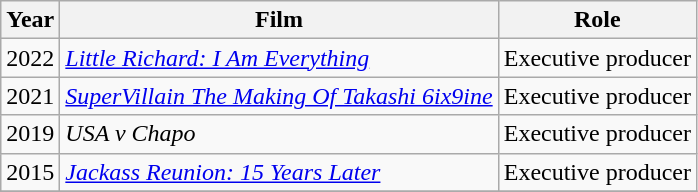<table class="wikitable">
<tr>
<th>Year</th>
<th>Film</th>
<th>Role</th>
</tr>
<tr>
<td>2022</td>
<td><em><a href='#'>Little Richard: I Am Everything</a></em></td>
<td>Executive producer</td>
</tr>
<tr>
<td>2021</td>
<td><em><a href='#'>SuperVillain The Making Of Takashi 6ix9ine</a></em></td>
<td>Executive producer</td>
</tr>
<tr>
<td>2019</td>
<td><em>USA v Chapo</em></td>
<td>Executive producer</td>
</tr>
<tr>
<td>2015</td>
<td><em><a href='#'>Jackass Reunion: 15 Years Later</a></em></td>
<td>Executive producer</td>
</tr>
<tr>
</tr>
</table>
